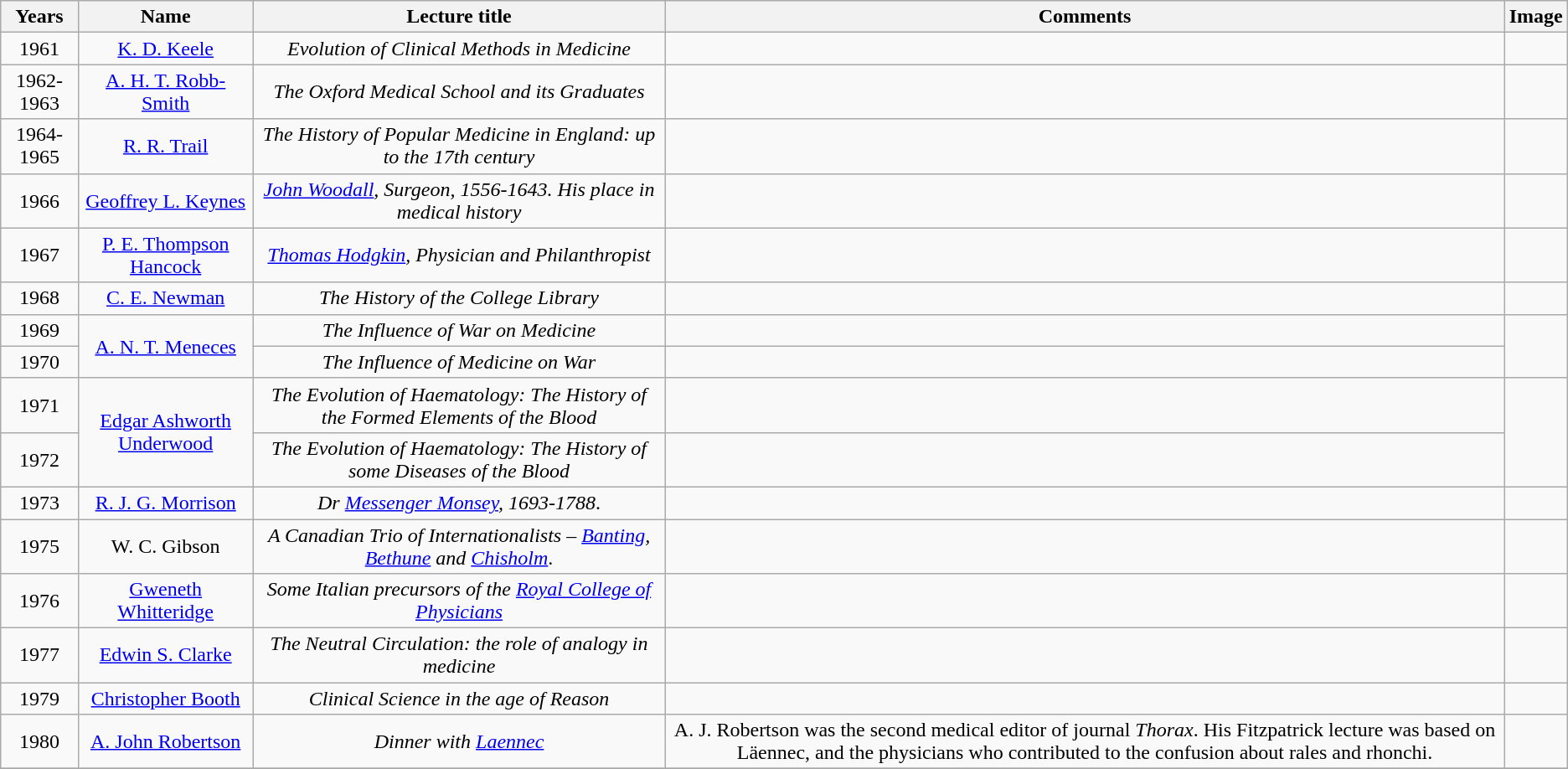<table class="wikitable sortable sticky-header" style=text-align:center;>
<tr>
<th>Years</th>
<th>Name</th>
<th>Lecture title</th>
<th>Comments</th>
<th>Image</th>
</tr>
<tr>
<td>1961</td>
<td><a href='#'>K. D. Keele</a></td>
<td><em>Evolution of Clinical Methods in Medicine</em></td>
<td></td>
<td></td>
</tr>
<tr>
<td>1962-1963</td>
<td><a href='#'>A. H. T. Robb-Smith</a></td>
<td><em>The Oxford Medical School and its Graduates</em></td>
<td></td>
<td></td>
</tr>
<tr>
<td>1964-1965</td>
<td><a href='#'>R. R. Trail</a></td>
<td><em>The History of Popular Medicine in England: up to the 17th century</em></td>
<td></td>
<td></td>
</tr>
<tr>
<td>1966</td>
<td><a href='#'>Geoffrey L. Keynes</a></td>
<td><em><a href='#'>John Woodall</a>, Surgeon, 1556-1643. His place in medical history</em></td>
<td></td>
<td></td>
</tr>
<tr>
<td>1967</td>
<td><a href='#'>P. E. Thompson Hancock</a></td>
<td><em><a href='#'>Thomas Hodgkin</a>, Physician and Philanthropist</em></td>
<td></td>
<td></td>
</tr>
<tr>
<td>1968</td>
<td><a href='#'>C. E. Newman</a></td>
<td><em>The History of the College Library</em></td>
<td></td>
<td></td>
</tr>
<tr>
<td>1969</td>
<td rowspan="2"><a href='#'>A. N. T. Meneces</a></td>
<td><em>The Influence of War on Medicine</em></td>
<td></td>
<td rowspan="2"></td>
</tr>
<tr>
<td>1970</td>
<td><em>The Influence of Medicine on War</em></td>
<td></td>
</tr>
<tr>
<td>1971</td>
<td rowspan="2"><a href='#'>Edgar Ashworth Underwood</a></td>
<td><em>The Evolution of Haematology: The History of the Formed Elements of the Blood</em></td>
<td></td>
<td rowspan="2"></td>
</tr>
<tr>
<td>1972</td>
<td><em>The Evolution of Haematology: The History of some Diseases of the Blood</em></td>
<td></td>
</tr>
<tr>
<td>1973</td>
<td><a href='#'>R. J. G. Morrison</a></td>
<td><em>Dr <a href='#'>Messenger Monsey</a>, 1693-1788</em>.</td>
<td></td>
<td></td>
</tr>
<tr>
<td>1975</td>
<td>W. C. Gibson</td>
<td><em>A Canadian Trio of Internationalists – <a href='#'>Banting</a>, <a href='#'>Bethune</a> and <a href='#'>Chisholm</a></em>.</td>
<td></td>
<td></td>
</tr>
<tr>
<td>1976</td>
<td><a href='#'>Gweneth Whitteridge</a></td>
<td><em>Some Italian precursors of the <a href='#'>Royal College of Physicians</a></em></td>
<td></td>
<td></td>
</tr>
<tr>
<td>1977</td>
<td><a href='#'>Edwin S. Clarke</a></td>
<td><em>The Neutral Circulation: the role of analogy in medicine</em></td>
<td></td>
<td></td>
</tr>
<tr>
<td>1979</td>
<td><a href='#'>Christopher Booth</a></td>
<td><em>Clinical Science in the age of Reason</em></td>
<td></td>
<td></td>
</tr>
<tr>
<td>1980</td>
<td><a href='#'>A. John Robertson</a></td>
<td><em>Dinner with <a href='#'>Laennec</a></em></td>
<td>A. J. Robertson was the second medical editor of journal <em>Thorax</em>. His Fitzpatrick lecture was based on Läennec, and the physicians who contributed to the confusion about rales and rhonchi.</td>
<td></td>
</tr>
<tr>
</tr>
</table>
